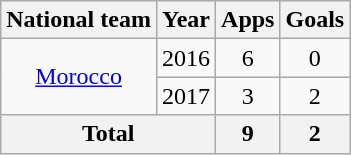<table class=wikitable style="text-align: center">
<tr>
<th>National team</th>
<th>Year</th>
<th>Apps</th>
<th>Goals</th>
</tr>
<tr>
<td rowspan="2"><a href='#'>Morocco</a></td>
<td>2016</td>
<td>6</td>
<td>0</td>
</tr>
<tr>
<td>2017</td>
<td>3</td>
<td>2</td>
</tr>
<tr>
<th colspan="2">Total</th>
<th>9</th>
<th>2</th>
</tr>
</table>
